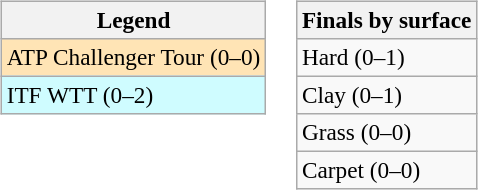<table>
<tr valign=top>
<td><br><table class=wikitable style=font-size:97%>
<tr>
<th>Legend</th>
</tr>
<tr bgcolor=moccasin>
<td>ATP Challenger Tour (0–0)</td>
</tr>
<tr bgcolor=cffcff>
<td>ITF WTT (0–2)</td>
</tr>
</table>
</td>
<td><br><table class=wikitable style=font-size:97%>
<tr>
<th>Finals by surface</th>
</tr>
<tr>
<td>Hard (0–1)</td>
</tr>
<tr>
<td>Clay (0–1)</td>
</tr>
<tr>
<td>Grass (0–0)</td>
</tr>
<tr>
<td>Carpet (0–0)</td>
</tr>
</table>
</td>
</tr>
</table>
